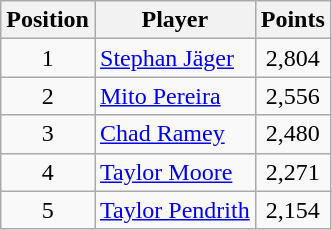<table class="wikitable">
<tr>
<th>Position</th>
<th>Player</th>
<th>Points</th>
</tr>
<tr>
<td align=center>1</td>
<td> <a href='#'>Stephan Jäger</a></td>
<td align=center>2,804</td>
</tr>
<tr>
<td align=center>2</td>
<td> <a href='#'>Mito Pereira</a></td>
<td align=center>2,556</td>
</tr>
<tr>
<td align=center>3</td>
<td> <a href='#'>Chad Ramey</a></td>
<td align=center>2,480</td>
</tr>
<tr>
<td align=center>4</td>
<td> <a href='#'>Taylor Moore</a></td>
<td align=center>2,271</td>
</tr>
<tr>
<td align=center>5</td>
<td> <a href='#'>Taylor Pendrith</a></td>
<td align=center>2,154</td>
</tr>
</table>
